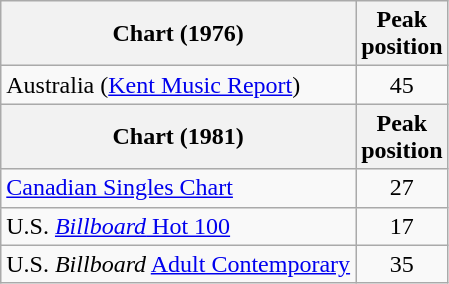<table class="wikitable">
<tr>
<th>Chart (1976)</th>
<th>Peak<br>position</th>
</tr>
<tr>
<td>Australia (<a href='#'>Kent Music Report</a>)</td>
<td style="text-align:center;">45</td>
</tr>
<tr>
<th>Chart (1981)</th>
<th>Peak<br>position</th>
</tr>
<tr>
<td><a href='#'>Canadian Singles Chart</a></td>
<td style="text-align:center;">27</td>
</tr>
<tr>
<td>U.S. <a href='#'><em>Billboard</em> Hot 100</a></td>
<td style="text-align:center;">17</td>
</tr>
<tr>
<td>U.S. <em>Billboard</em> <a href='#'>Adult Contemporary</a></td>
<td style="text-align:center;">35</td>
</tr>
</table>
